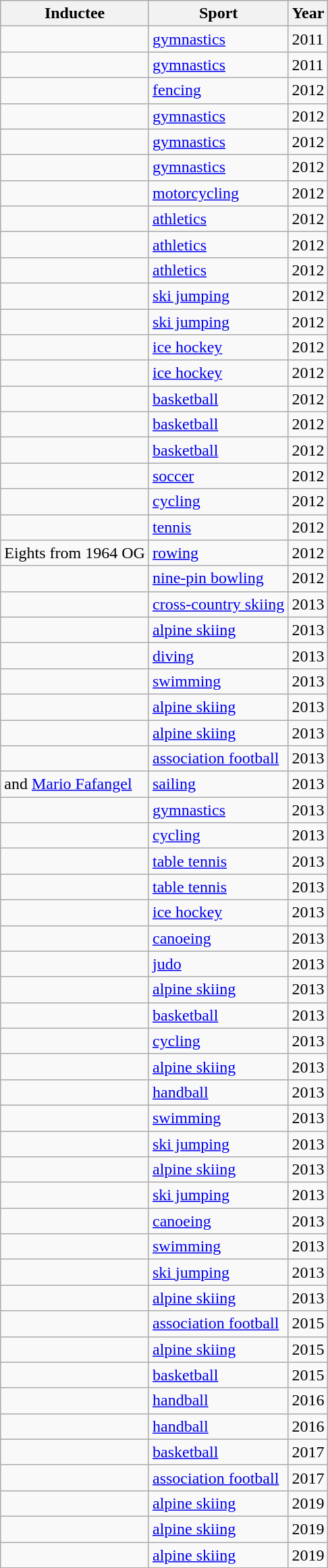<table class="wikitable sortable">
<tr>
<th>Inductee</th>
<th>Sport</th>
<th>Year</th>
</tr>
<tr>
<td></td>
<td><a href='#'>gymnastics</a></td>
<td>2011</td>
</tr>
<tr>
<td></td>
<td><a href='#'>gymnastics</a></td>
<td>2011</td>
</tr>
<tr>
<td></td>
<td><a href='#'>fencing</a></td>
<td>2012</td>
</tr>
<tr>
<td></td>
<td><a href='#'>gymnastics</a></td>
<td>2012</td>
</tr>
<tr>
<td></td>
<td><a href='#'>gymnastics</a></td>
<td>2012</td>
</tr>
<tr>
<td></td>
<td><a href='#'>gymnastics</a></td>
<td>2012</td>
</tr>
<tr>
<td></td>
<td><a href='#'>motorcycling</a></td>
<td>2012</td>
</tr>
<tr>
<td></td>
<td><a href='#'>athletics</a></td>
<td>2012</td>
</tr>
<tr>
<td></td>
<td><a href='#'>athletics</a></td>
<td>2012</td>
</tr>
<tr>
<td></td>
<td><a href='#'>athletics</a></td>
<td>2012</td>
</tr>
<tr>
<td></td>
<td><a href='#'>ski jumping</a></td>
<td>2012</td>
</tr>
<tr>
<td></td>
<td><a href='#'>ski jumping</a></td>
<td>2012</td>
</tr>
<tr>
<td></td>
<td><a href='#'>ice hockey</a></td>
<td>2012</td>
</tr>
<tr>
<td></td>
<td><a href='#'>ice hockey</a></td>
<td>2012</td>
</tr>
<tr>
<td></td>
<td><a href='#'>basketball</a></td>
<td>2012</td>
</tr>
<tr>
<td></td>
<td><a href='#'>basketball</a></td>
<td>2012</td>
</tr>
<tr>
<td></td>
<td><a href='#'>basketball</a></td>
<td>2012</td>
</tr>
<tr>
<td></td>
<td><a href='#'>soccer</a></td>
<td>2012</td>
</tr>
<tr>
<td></td>
<td><a href='#'>cycling</a></td>
<td>2012</td>
</tr>
<tr>
<td></td>
<td><a href='#'>tennis</a></td>
<td>2012</td>
</tr>
<tr>
<td>Eights from 1964 OG</td>
<td><a href='#'>rowing</a></td>
<td>2012</td>
</tr>
<tr>
<td></td>
<td><a href='#'>nine-pin bowling</a></td>
<td>2012</td>
</tr>
<tr>
<td></td>
<td><a href='#'>cross-country skiing</a></td>
<td>2013</td>
</tr>
<tr>
<td></td>
<td><a href='#'>alpine skiing</a></td>
<td>2013</td>
</tr>
<tr>
<td></td>
<td><a href='#'>diving</a></td>
<td>2013</td>
</tr>
<tr>
<td></td>
<td><a href='#'>swimming</a></td>
<td>2013</td>
</tr>
<tr>
<td></td>
<td><a href='#'>alpine skiing</a></td>
<td>2013</td>
</tr>
<tr>
<td></td>
<td><a href='#'>alpine skiing</a></td>
<td>2013</td>
</tr>
<tr>
<td></td>
<td><a href='#'>association football</a></td>
<td>2013</td>
</tr>
<tr>
<td> and <a href='#'>Mario Fafangel</a></td>
<td><a href='#'>sailing</a></td>
<td>2013</td>
</tr>
<tr>
<td></td>
<td><a href='#'>gymnastics</a></td>
<td>2013</td>
</tr>
<tr>
<td></td>
<td><a href='#'>cycling</a></td>
<td>2013</td>
</tr>
<tr>
<td></td>
<td><a href='#'>table tennis</a></td>
<td>2013</td>
</tr>
<tr>
<td></td>
<td><a href='#'>table tennis</a></td>
<td>2013</td>
</tr>
<tr>
<td></td>
<td><a href='#'>ice hockey</a></td>
<td>2013</td>
</tr>
<tr>
<td></td>
<td><a href='#'>canoeing</a></td>
<td>2013</td>
</tr>
<tr>
<td></td>
<td><a href='#'>judo</a></td>
<td>2013</td>
</tr>
<tr>
<td></td>
<td><a href='#'>alpine skiing</a></td>
<td>2013</td>
</tr>
<tr>
<td></td>
<td><a href='#'>basketball</a></td>
<td>2013</td>
</tr>
<tr>
<td></td>
<td><a href='#'>cycling</a></td>
<td>2013</td>
</tr>
<tr>
<td></td>
<td><a href='#'>alpine skiing</a></td>
<td>2013</td>
</tr>
<tr>
<td></td>
<td><a href='#'>handball</a></td>
<td>2013</td>
</tr>
<tr>
<td></td>
<td><a href='#'>swimming</a></td>
<td>2013</td>
</tr>
<tr>
<td></td>
<td><a href='#'>ski jumping</a></td>
<td>2013</td>
</tr>
<tr>
<td></td>
<td><a href='#'>alpine skiing</a></td>
<td>2013</td>
</tr>
<tr>
<td></td>
<td><a href='#'>ski jumping</a></td>
<td>2013</td>
</tr>
<tr>
<td></td>
<td><a href='#'>canoeing</a></td>
<td>2013</td>
</tr>
<tr>
<td></td>
<td><a href='#'>swimming</a></td>
<td>2013</td>
</tr>
<tr>
<td></td>
<td><a href='#'>ski jumping</a></td>
<td>2013</td>
</tr>
<tr>
<td></td>
<td><a href='#'>alpine skiing</a></td>
<td>2013</td>
</tr>
<tr>
<td></td>
<td><a href='#'>association football</a></td>
<td>2015</td>
</tr>
<tr>
<td></td>
<td><a href='#'>alpine skiing</a></td>
<td>2015</td>
</tr>
<tr>
<td></td>
<td><a href='#'>basketball</a></td>
<td>2015</td>
</tr>
<tr>
<td></td>
<td><a href='#'>handball</a></td>
<td>2016</td>
</tr>
<tr>
<td></td>
<td><a href='#'>handball</a></td>
<td>2016</td>
</tr>
<tr>
<td></td>
<td><a href='#'>basketball</a></td>
<td>2017</td>
</tr>
<tr>
<td></td>
<td><a href='#'>association football</a></td>
<td>2017</td>
</tr>
<tr>
<td></td>
<td><a href='#'>alpine skiing</a></td>
<td>2019</td>
</tr>
<tr>
<td></td>
<td><a href='#'>alpine skiing</a></td>
<td>2019</td>
</tr>
<tr>
<td></td>
<td><a href='#'>alpine skiing</a></td>
<td>2019</td>
</tr>
</table>
